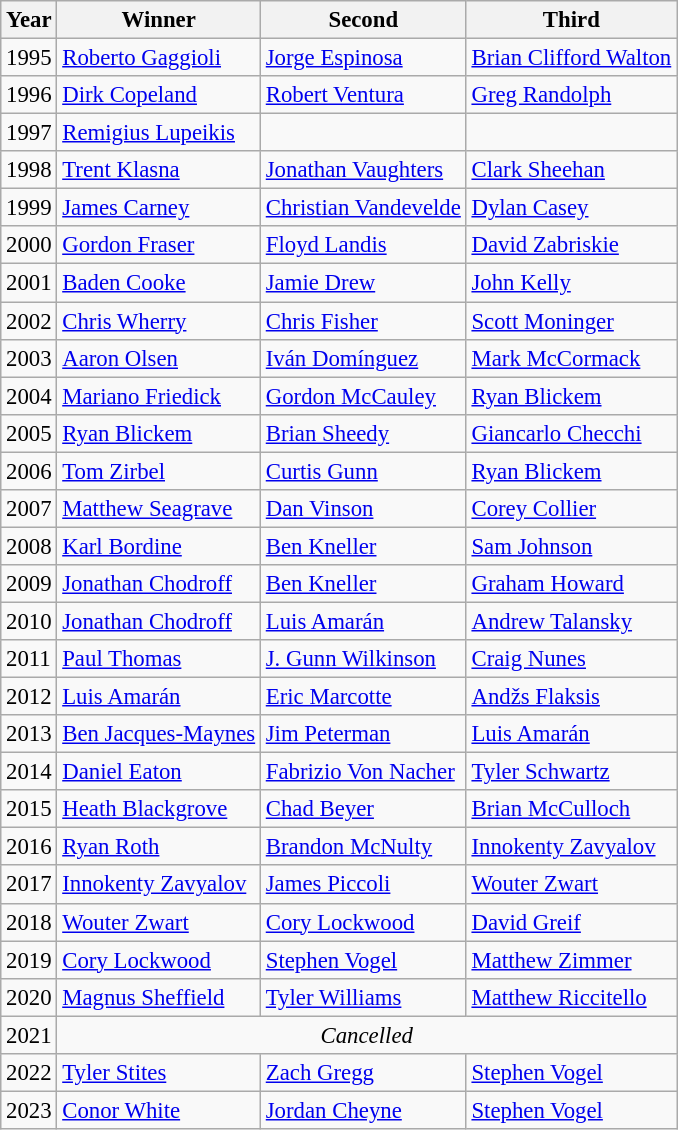<table class="wikitable" style="font-size:95%">
<tr>
<th>Year</th>
<th>Winner</th>
<th>Second</th>
<th>Third</th>
</tr>
<tr>
<td>1995</td>
<td> <a href='#'>Roberto Gaggioli</a></td>
<td> <a href='#'>Jorge Espinosa</a></td>
<td> <a href='#'>Brian Clifford Walton</a></td>
</tr>
<tr>
<td>1996</td>
<td> <a href='#'>Dirk Copeland</a></td>
<td> <a href='#'>Robert Ventura</a></td>
<td> <a href='#'>Greg Randolph</a></td>
</tr>
<tr>
<td>1997</td>
<td> <a href='#'>Remigius Lupeikis</a></td>
<td></td>
<td></td>
</tr>
<tr>
<td>1998</td>
<td> <a href='#'>Trent Klasna</a></td>
<td> <a href='#'>Jonathan Vaughters</a></td>
<td> <a href='#'>Clark Sheehan</a></td>
</tr>
<tr>
<td>1999</td>
<td> <a href='#'>James Carney</a></td>
<td> <a href='#'>Christian Vandevelde</a></td>
<td> <a href='#'>Dylan Casey</a></td>
</tr>
<tr>
<td>2000</td>
<td> <a href='#'>Gordon Fraser</a></td>
<td> <a href='#'>Floyd Landis</a></td>
<td> <a href='#'>David Zabriskie</a></td>
</tr>
<tr>
<td>2001</td>
<td> <a href='#'>Baden Cooke</a></td>
<td> <a href='#'>Jamie Drew</a></td>
<td> <a href='#'>John Kelly</a></td>
</tr>
<tr>
<td>2002</td>
<td> <a href='#'>Chris Wherry</a></td>
<td> <a href='#'>Chris Fisher</a></td>
<td> <a href='#'>Scott Moninger</a></td>
</tr>
<tr>
<td>2003</td>
<td> <a href='#'>Aaron Olsen</a></td>
<td> <a href='#'>Iván Domínguez</a></td>
<td> <a href='#'>Mark McCormack</a></td>
</tr>
<tr>
<td>2004</td>
<td> <a href='#'>Mariano Friedick</a></td>
<td> <a href='#'>Gordon McCauley</a></td>
<td> <a href='#'>Ryan Blickem</a></td>
</tr>
<tr>
<td>2005</td>
<td> <a href='#'>Ryan Blickem</a></td>
<td> <a href='#'>Brian Sheedy</a></td>
<td> <a href='#'>Giancarlo Checchi</a></td>
</tr>
<tr>
<td>2006</td>
<td> <a href='#'>Tom Zirbel</a></td>
<td> <a href='#'>Curtis Gunn</a></td>
<td> <a href='#'>Ryan Blickem</a></td>
</tr>
<tr>
<td>2007</td>
<td> <a href='#'>Matthew Seagrave</a></td>
<td> <a href='#'>Dan Vinson</a></td>
<td> <a href='#'>Corey Collier</a></td>
</tr>
<tr>
<td>2008</td>
<td> <a href='#'>Karl Bordine</a></td>
<td> <a href='#'>Ben Kneller</a></td>
<td> <a href='#'>Sam Johnson</a></td>
</tr>
<tr>
<td>2009</td>
<td> <a href='#'>Jonathan Chodroff</a></td>
<td> <a href='#'>Ben Kneller</a></td>
<td> <a href='#'>Graham Howard</a></td>
</tr>
<tr>
<td>2010</td>
<td> <a href='#'>Jonathan Chodroff</a></td>
<td> <a href='#'>Luis Amarán</a></td>
<td> <a href='#'>Andrew Talansky</a></td>
</tr>
<tr>
<td>2011</td>
<td> <a href='#'>Paul Thomas</a></td>
<td> <a href='#'>J. Gunn Wilkinson</a></td>
<td> <a href='#'>Craig Nunes</a></td>
</tr>
<tr>
<td>2012</td>
<td> <a href='#'>Luis Amarán</a></td>
<td> <a href='#'>Eric Marcotte</a></td>
<td> <a href='#'>Andžs Flaksis</a></td>
</tr>
<tr>
<td>2013</td>
<td> <a href='#'>Ben Jacques-Maynes</a></td>
<td> <a href='#'>Jim Peterman</a></td>
<td> <a href='#'>Luis Amarán</a></td>
</tr>
<tr>
<td>2014</td>
<td> <a href='#'>Daniel Eaton</a></td>
<td> <a href='#'>Fabrizio Von Nacher</a></td>
<td> <a href='#'>Tyler Schwartz</a></td>
</tr>
<tr>
<td>2015</td>
<td> <a href='#'>Heath Blackgrove</a></td>
<td> <a href='#'>Chad Beyer</a></td>
<td> <a href='#'>Brian McCulloch</a></td>
</tr>
<tr>
<td>2016</td>
<td> <a href='#'>Ryan Roth</a></td>
<td> <a href='#'>Brandon McNulty</a></td>
<td> <a href='#'>Innokenty Zavyalov</a></td>
</tr>
<tr>
<td>2017</td>
<td> <a href='#'>Innokenty Zavyalov</a></td>
<td> <a href='#'>James Piccoli</a></td>
<td> <a href='#'>Wouter Zwart</a></td>
</tr>
<tr>
<td>2018</td>
<td> <a href='#'>Wouter Zwart</a></td>
<td> <a href='#'>Cory Lockwood</a></td>
<td> <a href='#'>David Greif</a></td>
</tr>
<tr>
<td>2019</td>
<td> <a href='#'>Cory Lockwood</a></td>
<td> <a href='#'>Stephen Vogel</a></td>
<td> <a href='#'>Matthew Zimmer</a></td>
</tr>
<tr>
<td>2020</td>
<td> <a href='#'>Magnus Sheffield</a></td>
<td> <a href='#'>Tyler Williams</a></td>
<td> <a href='#'>Matthew Riccitello</a></td>
</tr>
<tr>
<td>2021</td>
<td colspan=3; align=center><em>Cancelled</em></td>
</tr>
<tr>
<td>2022</td>
<td> <a href='#'>Tyler Stites</a></td>
<td> <a href='#'>Zach Gregg</a></td>
<td> <a href='#'>Stephen Vogel</a></td>
</tr>
<tr>
<td>2023</td>
<td> <a href='#'>Conor White</a></td>
<td> <a href='#'>Jordan Cheyne</a></td>
<td> <a href='#'>Stephen Vogel</a></td>
</tr>
</table>
